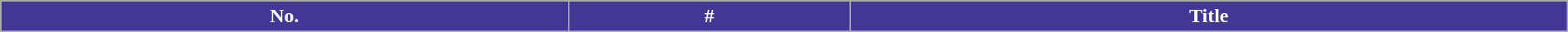<table class="wikitable plainrowheaders" style="width: 100%; margin-right: 0;">
<tr>
<th style="background: #423797; color: #ffffff;">No.</th>
<th style="background: #423797; color: #ffffff;">#</th>
<th style="background: #423797; color: #ffffff;">Title</th>
</tr>
<tr>
</tr>
</table>
